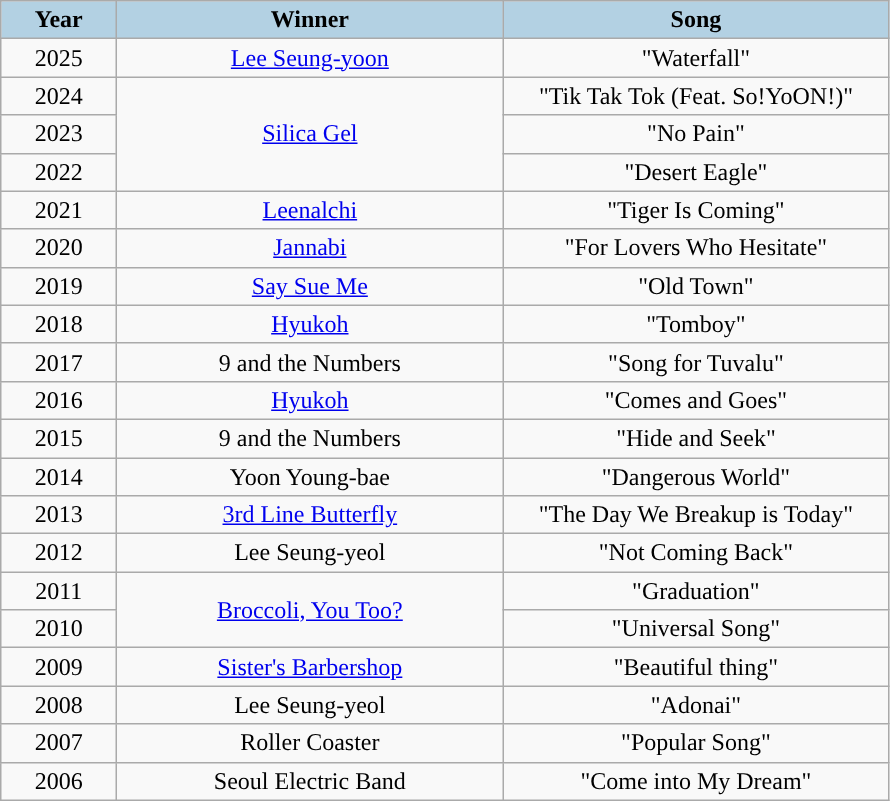<table class="wikitable" style="text-align: center">
<tr>
<th width="70" style="background:#b3d1e3;">Year</th>
<th width="250" style="background:#b3d1e3;">Winner</th>
<th width="250" style="background:#b3d1e3;">Song</th>
</tr>
<tr>
<td>2025</td>
<td><a href='#'>Lee Seung-yoon</a></td>
<td>"Waterfall"</td>
</tr>
<tr>
<td>2024</td>
<td rowspan="3"><a href='#'>Silica Gel</a></td>
<td>"Tik Tak Tok (Feat. So!YoON!)"</td>
</tr>
<tr>
<td>2023</td>
<td>"No Pain"</td>
</tr>
<tr>
<td>2022</td>
<td>"Desert Eagle"</td>
</tr>
<tr>
<td>2021</td>
<td><a href='#'>Leenalchi</a></td>
<td>"Tiger Is Coming"</td>
</tr>
<tr>
<td>2020</td>
<td><a href='#'>Jannabi</a></td>
<td>"For Lovers Who Hesitate"</td>
</tr>
<tr>
<td>2019</td>
<td><a href='#'>Say Sue Me</a></td>
<td>"Old Town"</td>
</tr>
<tr>
<td>2018</td>
<td><a href='#'>Hyukoh</a></td>
<td>"Tomboy"</td>
</tr>
<tr>
<td>2017</td>
<td>9 and the Numbers</td>
<td>"Song for Tuvalu"</td>
</tr>
<tr>
<td>2016</td>
<td><a href='#'>Hyukoh</a></td>
<td>"Comes and Goes"</td>
</tr>
<tr>
<td>2015</td>
<td>9 and the Numbers</td>
<td>"Hide and Seek"</td>
</tr>
<tr>
<td>2014</td>
<td>Yoon Young-bae</td>
<td>"Dangerous World"</td>
</tr>
<tr>
<td>2013</td>
<td><a href='#'>3rd Line Butterfly</a></td>
<td>"The Day We Breakup is Today"</td>
</tr>
<tr>
<td>2012</td>
<td>Lee Seung-yeol</td>
<td>"Not Coming Back"</td>
</tr>
<tr>
<td>2011</td>
<td rowspan="2"><a href='#'>Broccoli, You Too?</a></td>
<td>"Graduation"</td>
</tr>
<tr>
<td>2010</td>
<td>"Universal Song"</td>
</tr>
<tr>
<td>2009</td>
<td><a href='#'>Sister's Barbershop</a></td>
<td>"Beautiful thing"</td>
</tr>
<tr>
<td>2008</td>
<td>Lee Seung-yeol</td>
<td>"Adonai"</td>
</tr>
<tr>
<td>2007</td>
<td>Roller Coaster</td>
<td>"Popular Song"</td>
</tr>
<tr>
<td>2006</td>
<td>Seoul Electric Band</td>
<td>"Come into My Dream"</td>
</tr>
</table>
